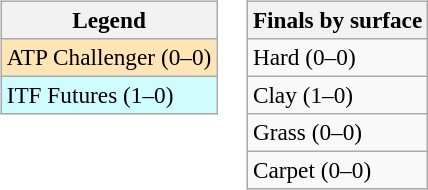<table>
<tr valign=top>
<td><br><table class=wikitable style=font-size:97%>
<tr>
<th>Legend</th>
</tr>
<tr bgcolor=moccasin>
<td>ATP Challenger (0–0)</td>
</tr>
<tr bgcolor=cffcff>
<td>ITF Futures (1–0)</td>
</tr>
</table>
</td>
<td><br><table class=wikitable style=font-size:97%>
<tr>
<th>Finals by surface</th>
</tr>
<tr>
<td>Hard (0–0)</td>
</tr>
<tr>
<td>Clay (1–0)</td>
</tr>
<tr>
<td>Grass (0–0)</td>
</tr>
<tr>
<td>Carpet (0–0)</td>
</tr>
</table>
</td>
</tr>
</table>
